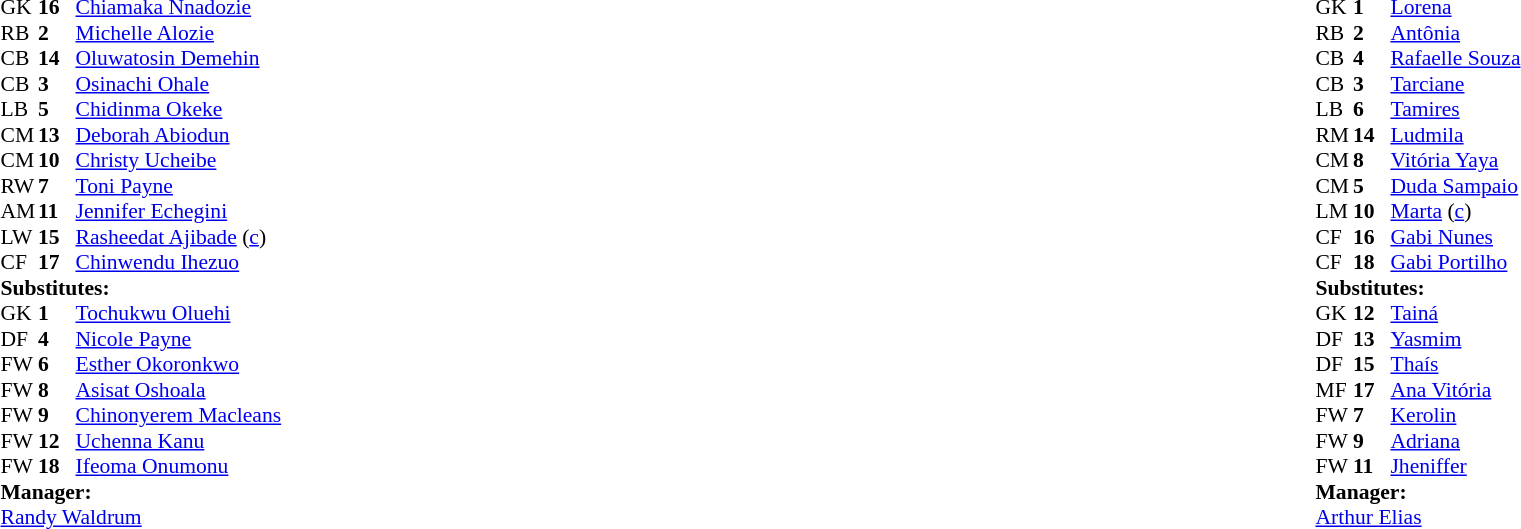<table width="100%">
<tr>
<td valign="top" width="40%"><br><table style="font-size:90%" cellspacing="0" cellpadding="0">
<tr>
<th width=25></th>
<th width=25></th>
</tr>
<tr>
<td>GK</td>
<td><strong>16</strong></td>
<td><a href='#'>Chiamaka Nnadozie</a></td>
</tr>
<tr>
<td>RB</td>
<td><strong>2</strong></td>
<td><a href='#'>Michelle Alozie</a></td>
</tr>
<tr>
<td>CB</td>
<td><strong>14</strong></td>
<td><a href='#'>Oluwatosin Demehin</a></td>
</tr>
<tr>
<td>CB</td>
<td><strong>3</strong></td>
<td><a href='#'>Osinachi Ohale</a></td>
</tr>
<tr>
<td>LB</td>
<td><strong>5</strong></td>
<td><a href='#'>Chidinma Okeke</a></td>
<td></td>
<td></td>
</tr>
<tr>
<td>CM</td>
<td><strong>13</strong></td>
<td><a href='#'>Deborah Abiodun</a></td>
</tr>
<tr>
<td>CM</td>
<td><strong>10</strong></td>
<td><a href='#'>Christy Ucheibe</a></td>
</tr>
<tr>
<td>RW</td>
<td><strong>7</strong></td>
<td><a href='#'>Toni Payne</a></td>
<td></td>
<td></td>
</tr>
<tr>
<td>AM</td>
<td><strong>11</strong></td>
<td><a href='#'>Jennifer Echegini</a></td>
<td></td>
<td></td>
</tr>
<tr>
<td>LW</td>
<td><strong>15</strong></td>
<td><a href='#'>Rasheedat Ajibade</a> (<a href='#'>c</a>)</td>
</tr>
<tr>
<td>CF</td>
<td><strong>17</strong></td>
<td><a href='#'>Chinwendu Ihezuo</a></td>
<td></td>
<td></td>
</tr>
<tr>
<td colspan="3"><strong>Substitutes:</strong></td>
</tr>
<tr>
<td>GK</td>
<td><strong>1</strong></td>
<td><a href='#'>Tochukwu Oluehi</a></td>
</tr>
<tr>
<td>DF</td>
<td><strong>4</strong></td>
<td><a href='#'>Nicole Payne</a></td>
<td></td>
<td></td>
</tr>
<tr>
<td>FW</td>
<td><strong>6</strong></td>
<td><a href='#'>Esther Okoronkwo</a></td>
<td></td>
<td></td>
</tr>
<tr>
<td>FW</td>
<td><strong>8</strong></td>
<td><a href='#'>Asisat Oshoala</a></td>
</tr>
<tr>
<td>FW</td>
<td><strong>9</strong></td>
<td><a href='#'>Chinonyerem Macleans</a></td>
</tr>
<tr>
<td>FW</td>
<td><strong>12</strong></td>
<td><a href='#'>Uchenna Kanu</a></td>
<td></td>
<td></td>
</tr>
<tr>
<td>FW</td>
<td><strong>18</strong></td>
<td><a href='#'>Ifeoma Onumonu</a></td>
<td></td>
<td></td>
</tr>
<tr>
<td colspan="3"><strong>Manager:</strong></td>
</tr>
<tr>
<td colspan="3"> <a href='#'>Randy Waldrum</a></td>
</tr>
</table>
</td>
<td valign="top"></td>
<td valign="top" width="50%"><br><table style="font-size:90%; margin:auto" cellspacing="0" cellpadding="0">
<tr>
<th width="25"></th>
<th width="25"></th>
</tr>
<tr>
<td>GK</td>
<td><strong>1</strong></td>
<td><a href='#'>Lorena</a></td>
</tr>
<tr>
<td>RB</td>
<td><strong>2</strong></td>
<td><a href='#'>Antônia</a></td>
</tr>
<tr>
<td>CB</td>
<td><strong>4</strong></td>
<td><a href='#'>Rafaelle Souza</a></td>
</tr>
<tr>
<td>CB</td>
<td><strong>3</strong></td>
<td><a href='#'>Tarciane</a></td>
</tr>
<tr>
<td>LB</td>
<td><strong>6</strong></td>
<td><a href='#'>Tamires</a></td>
<td></td>
<td></td>
</tr>
<tr>
<td>RM</td>
<td><strong>14</strong></td>
<td><a href='#'>Ludmila</a></td>
<td></td>
<td></td>
</tr>
<tr>
<td>CM</td>
<td><strong>8</strong></td>
<td><a href='#'>Vitória Yaya</a></td>
<td></td>
<td></td>
</tr>
<tr>
<td>CM</td>
<td><strong>5</strong></td>
<td><a href='#'>Duda Sampaio</a></td>
</tr>
<tr>
<td>LM</td>
<td><strong>10</strong></td>
<td><a href='#'>Marta</a> (<a href='#'>c</a>)</td>
</tr>
<tr>
<td>CF</td>
<td><strong>16</strong></td>
<td><a href='#'>Gabi Nunes</a></td>
<td></td>
<td></td>
</tr>
<tr>
<td>CF</td>
<td><strong>18</strong></td>
<td><a href='#'>Gabi Portilho</a></td>
</tr>
<tr>
<td colspan="3"><strong>Substitutes:</strong></td>
</tr>
<tr>
<td>GK</td>
<td><strong>12</strong></td>
<td><a href='#'>Tainá</a></td>
</tr>
<tr>
<td>DF</td>
<td><strong>13</strong></td>
<td><a href='#'>Yasmim</a></td>
<td></td>
<td></td>
</tr>
<tr>
<td>DF</td>
<td><strong>15</strong></td>
<td><a href='#'>Thaís</a></td>
</tr>
<tr>
<td>MF</td>
<td><strong>17</strong></td>
<td><a href='#'>Ana Vitória</a></td>
<td></td>
<td></td>
</tr>
<tr>
<td>FW</td>
<td><strong>7</strong></td>
<td><a href='#'>Kerolin</a></td>
<td></td>
<td></td>
</tr>
<tr>
<td>FW</td>
<td><strong>9</strong></td>
<td><a href='#'>Adriana</a></td>
</tr>
<tr>
<td>FW</td>
<td><strong>11</strong></td>
<td><a href='#'>Jheniffer</a></td>
<td></td>
<td></td>
</tr>
<tr>
<td colspan="3"><strong>Manager:</strong></td>
</tr>
<tr>
<td colspan="3"><a href='#'>Arthur Elias</a></td>
</tr>
</table>
</td>
</tr>
</table>
